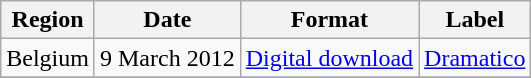<table class=wikitable>
<tr>
<th>Region</th>
<th>Date</th>
<th>Format</th>
<th>Label</th>
</tr>
<tr>
<td>Belgium</td>
<td>9 March 2012</td>
<td><a href='#'>Digital download</a></td>
<td><a href='#'>Dramatico</a></td>
</tr>
<tr>
</tr>
</table>
